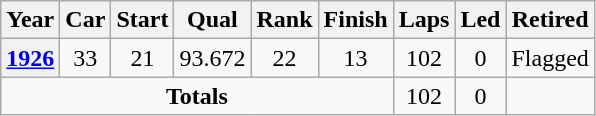<table class="wikitable" style="text-align:center">
<tr>
<th>Year</th>
<th>Car</th>
<th>Start</th>
<th>Qual</th>
<th>Rank</th>
<th>Finish</th>
<th>Laps</th>
<th>Led</th>
<th>Retired</th>
</tr>
<tr>
<th><a href='#'>1926</a></th>
<td>33</td>
<td>21</td>
<td>93.672</td>
<td>22</td>
<td>13</td>
<td>102</td>
<td>0</td>
<td>Flagged</td>
</tr>
<tr>
<td colspan=6><strong>Totals</strong></td>
<td>102</td>
<td>0</td>
<td></td>
</tr>
</table>
